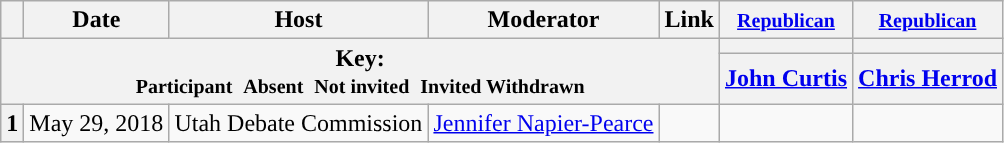<table class="wikitable" style="text-align:center;">
<tr>
<th scope="col"></th>
<th scope="col">Date</th>
<th scope="col">Host</th>
<th scope="col">Moderator</th>
<th scope="col">Link</th>
<th scope="col"><small><a href='#'>Republican</a></small></th>
<th scope="col"><small><a href='#'>Republican</a></small></th>
</tr>
<tr>
<th colspan="5" rowspan="2">Key:<br> <small>Participant </small>  <small>Absent </small>  <small>Not invited </small>  <small>Invited  Withdrawn</small></th>
<th scope="col" style="background:"></th>
<th scope="col" style="background:"></th>
</tr>
<tr>
<th scope="col"><a href='#'>John Curtis</a></th>
<th scope="col"><a href='#'>Chris Herrod</a></th>
</tr>
<tr>
<th>1</th>
<td style="white-space:nowrap;">May 29, 2018</td>
<td style="white-space:nowrap;">Utah Debate Commission</td>
<td style="white-space:nowrap;"><a href='#'>Jennifer Napier-Pearce</a></td>
<td style="white-space:nowrap;"></td>
<td></td>
<td></td>
</tr>
</table>
